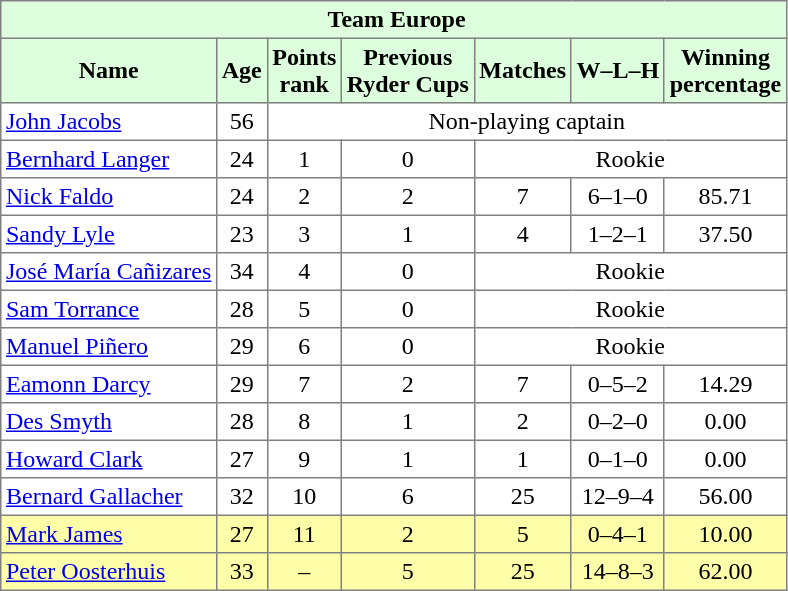<table border="1" cellpadding="3" style="border-collapse: collapse;text-align:center">
<tr style="background:#dfd;">
<td colspan="7"> <strong>Team Europe</strong></td>
</tr>
<tr style="background:#dfd;">
<th>Name</th>
<th>Age</th>
<th>Points<br>rank</th>
<th>Previous<br>Ryder Cups</th>
<th>Matches</th>
<th>W–L–H</th>
<th>Winning<br>percentage</th>
</tr>
<tr>
<td align=left> <a href='#'>John Jacobs</a></td>
<td>56</td>
<td colspan="5">Non-playing captain</td>
</tr>
<tr>
<td align=left> <a href='#'>Bernhard Langer</a></td>
<td>24</td>
<td>1</td>
<td>0</td>
<td colspan="3">Rookie</td>
</tr>
<tr>
<td align=left> <a href='#'>Nick Faldo</a></td>
<td>24</td>
<td>2</td>
<td>2</td>
<td>7</td>
<td>6–1–0</td>
<td>85.71</td>
</tr>
<tr>
<td align=left> <a href='#'>Sandy Lyle</a></td>
<td>23</td>
<td>3</td>
<td>1</td>
<td>4</td>
<td>1–2–1</td>
<td>37.50</td>
</tr>
<tr>
<td align=left> <a href='#'>José María Cañizares</a></td>
<td>34</td>
<td>4</td>
<td>0</td>
<td colspan="3">Rookie</td>
</tr>
<tr>
<td align=left> <a href='#'>Sam Torrance</a></td>
<td>28</td>
<td>5</td>
<td>0</td>
<td colspan="3">Rookie</td>
</tr>
<tr>
<td align=left> <a href='#'>Manuel Piñero</a></td>
<td>29</td>
<td>6</td>
<td>0</td>
<td colspan="3">Rookie</td>
</tr>
<tr>
<td align=left> <a href='#'>Eamonn Darcy</a></td>
<td>29</td>
<td>7</td>
<td>2</td>
<td>7</td>
<td>0–5–2</td>
<td>14.29</td>
</tr>
<tr>
<td align=left> <a href='#'>Des Smyth</a></td>
<td>28</td>
<td>8</td>
<td>1</td>
<td>2</td>
<td>0–2–0</td>
<td>0.00</td>
</tr>
<tr>
<td align=left> <a href='#'>Howard Clark</a></td>
<td>27</td>
<td>9</td>
<td>1</td>
<td>1</td>
<td>0–1–0</td>
<td>0.00</td>
</tr>
<tr>
<td align=left> <a href='#'>Bernard Gallacher</a></td>
<td>32</td>
<td>10</td>
<td>6</td>
<td>25</td>
<td>12–9–4</td>
<td>56.00</td>
</tr>
<tr style="background:#ffa;">
<td align=left> <a href='#'>Mark James</a></td>
<td>27</td>
<td>11</td>
<td>2</td>
<td>5</td>
<td>0–4–1</td>
<td>10.00</td>
</tr>
<tr style="background:#ffa;">
<td align=left> <a href='#'>Peter Oosterhuis</a></td>
<td>33</td>
<td>–</td>
<td>5</td>
<td>25</td>
<td>14–8–3</td>
<td>62.00</td>
</tr>
</table>
